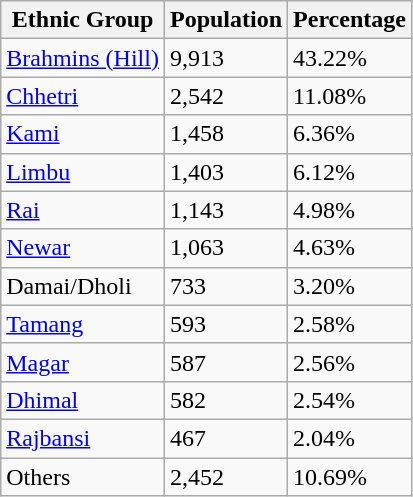<table class="wikitable">
<tr>
<th>Ethnic Group</th>
<th>Population</th>
<th>Percentage</th>
</tr>
<tr>
<td><a href='#'>Brahmins (Hill)</a></td>
<td>9,913</td>
<td>43.22%</td>
</tr>
<tr>
<td><a href='#'>Chhetri</a></td>
<td>2,542</td>
<td>11.08%</td>
</tr>
<tr>
<td><a href='#'>Kami</a></td>
<td>1,458</td>
<td>6.36%</td>
</tr>
<tr>
<td><a href='#'>Limbu</a></td>
<td>1,403</td>
<td>6.12%</td>
</tr>
<tr>
<td><a href='#'>Rai</a></td>
<td>1,143</td>
<td>4.98%</td>
</tr>
<tr>
<td><a href='#'>Newar</a></td>
<td>1,063</td>
<td>4.63%</td>
</tr>
<tr>
<td>Damai/Dholi</td>
<td>733</td>
<td>3.20%</td>
</tr>
<tr>
<td><a href='#'>Tamang</a></td>
<td>593</td>
<td>2.58%</td>
</tr>
<tr>
<td><a href='#'>Magar</a></td>
<td>587</td>
<td>2.56%</td>
</tr>
<tr>
<td><a href='#'>Dhimal</a></td>
<td>582</td>
<td>2.54%</td>
</tr>
<tr>
<td><a href='#'>Rajbansi</a></td>
<td>467</td>
<td>2.04%</td>
</tr>
<tr>
<td>Others</td>
<td>2,452</td>
<td>10.69%</td>
</tr>
</table>
